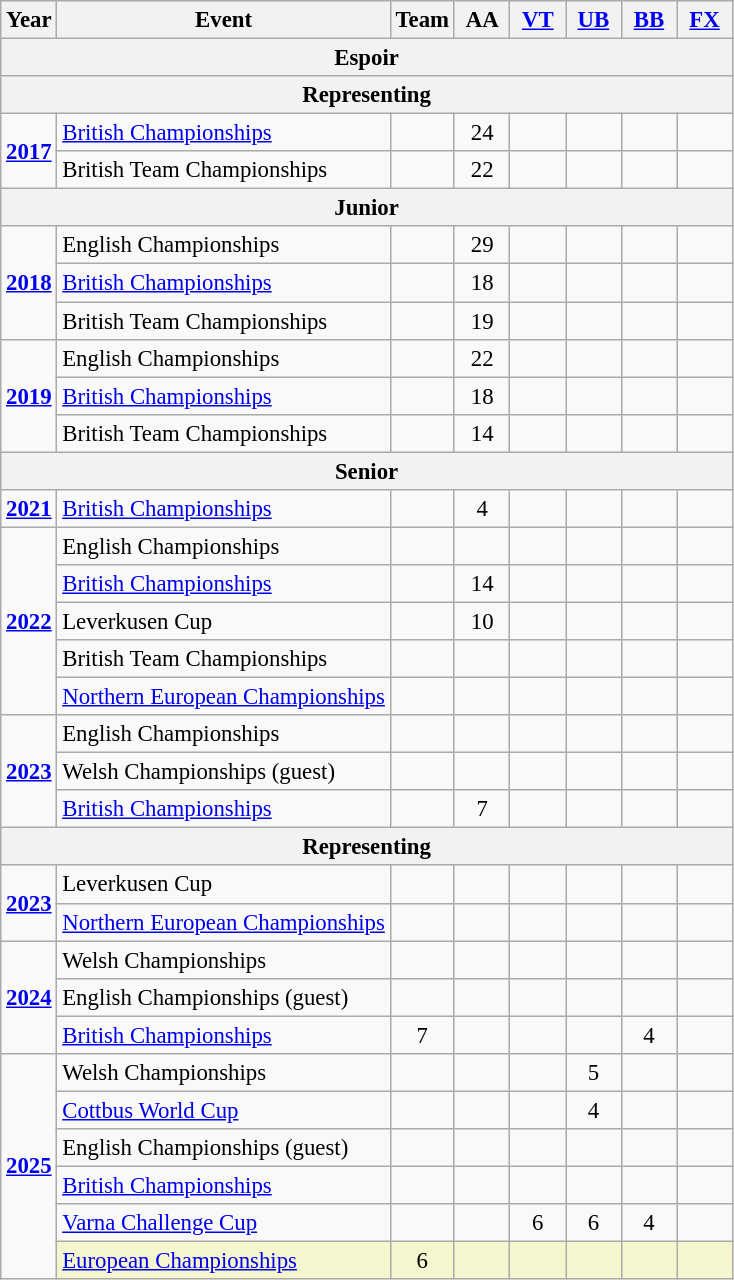<table class="wikitable" style="text-align:center; font-size:95%;">
<tr>
<th align=center>Year</th>
<th align=center>Event</th>
<th style="width:30px;">Team</th>
<th style="width:30px;">AA</th>
<th style="width:30px;"><a href='#'>VT</a></th>
<th style="width:30px;"><a href='#'>UB</a></th>
<th style="width:30px;"><a href='#'>BB</a></th>
<th style="width:30px;"><a href='#'>FX</a></th>
</tr>
<tr>
<th colspan="8">Espoir</th>
</tr>
<tr>
<th colspan="8">Representing  </th>
</tr>
<tr>
<td rowspan="2"><strong><a href='#'>2017</a></strong></td>
<td align=left><a href='#'>British Championships</a></td>
<td></td>
<td>24</td>
<td></td>
<td></td>
<td></td>
<td></td>
</tr>
<tr>
<td align=left>British Team Championships</td>
<td></td>
<td>22</td>
<td></td>
<td></td>
<td></td>
<td></td>
</tr>
<tr>
<th colspan="8">Junior</th>
</tr>
<tr>
<td rowspan="3"><strong><a href='#'>2018</a></strong></td>
<td align=left>English Championships</td>
<td></td>
<td>29</td>
<td></td>
<td></td>
<td></td>
<td></td>
</tr>
<tr>
<td align=left><a href='#'>British Championships</a></td>
<td></td>
<td>18</td>
<td></td>
<td></td>
<td></td>
<td></td>
</tr>
<tr>
<td align=left>British Team Championships</td>
<td></td>
<td>19</td>
<td></td>
<td></td>
<td></td>
<td></td>
</tr>
<tr>
<td rowspan="3"><strong><a href='#'>2019</a></strong></td>
<td align="left">English Championships</td>
<td></td>
<td>22</td>
<td></td>
<td></td>
<td></td>
<td></td>
</tr>
<tr>
<td align="left"><a href='#'>British Championships</a></td>
<td></td>
<td>18</td>
<td></td>
<td></td>
<td></td>
<td></td>
</tr>
<tr>
<td align=left>British Team Championships</td>
<td></td>
<td>14</td>
<td></td>
<td></td>
<td></td>
<td></td>
</tr>
<tr>
<th colspan="8">Senior</th>
</tr>
<tr>
<td><strong><a href='#'>2021</a></strong></td>
<td align="left"><a href='#'>British Championships</a></td>
<td></td>
<td>4</td>
<td></td>
<td></td>
<td></td>
<td></td>
</tr>
<tr>
<td rowspan="5"><strong><a href='#'>2022</a></strong></td>
<td align="left">English Championships</td>
<td></td>
<td></td>
<td></td>
<td></td>
<td></td>
<td></td>
</tr>
<tr>
<td align="left"><a href='#'>British Championships</a></td>
<td></td>
<td>14</td>
<td></td>
<td></td>
<td></td>
<td></td>
</tr>
<tr>
<td align=left>Leverkusen Cup</td>
<td></td>
<td>10</td>
<td></td>
<td></td>
<td></td>
<td></td>
</tr>
<tr>
<td align=left>British Team Championships</td>
<td></td>
<td></td>
<td></td>
<td></td>
<td></td>
<td></td>
</tr>
<tr>
<td align="left"><a href='#'>Northern European Championships</a></td>
<td></td>
<td></td>
<td></td>
<td></td>
<td></td>
<td></td>
</tr>
<tr>
<td rowspan="3"><strong><a href='#'>2023</a></strong></td>
<td align=left>English Championships</td>
<td></td>
<td></td>
<td></td>
<td></td>
<td></td>
<td></td>
</tr>
<tr>
<td align="left">Welsh Championships (guest)</td>
<td></td>
<td></td>
<td></td>
<td></td>
<td></td>
<td></td>
</tr>
<tr>
<td align="left"><a href='#'>British Championships</a></td>
<td></td>
<td>7</td>
<td></td>
<td></td>
<td></td>
<td></td>
</tr>
<tr>
<th colspan="8">Representing  </th>
</tr>
<tr>
<td rowspan="2"><strong><a href='#'>2023</a></strong></td>
<td align=left>Leverkusen Cup</td>
<td></td>
<td></td>
<td></td>
<td></td>
<td></td>
<td></td>
</tr>
<tr>
<td align="left"><a href='#'>Northern European Championships</a></td>
<td></td>
<td></td>
<td></td>
<td></td>
<td></td>
<td></td>
</tr>
<tr>
<td rowspan="3"><strong><a href='#'>2024</a></strong></td>
<td align="left">Welsh Championships</td>
<td></td>
<td></td>
<td></td>
<td></td>
<td></td>
<td></td>
</tr>
<tr>
<td align="left">English Championships (guest)</td>
<td></td>
<td></td>
<td></td>
<td></td>
<td></td>
<td></td>
</tr>
<tr>
<td align="left"><a href='#'>British Championships</a></td>
<td>7</td>
<td></td>
<td></td>
<td></td>
<td>4</td>
<td></td>
</tr>
<tr>
<td rowspan="6"><strong><a href='#'>2025</a></strong></td>
<td align=left>Welsh Championships</td>
<td></td>
<td></td>
<td></td>
<td>5</td>
<td></td>
<td></td>
</tr>
<tr>
<td align=left><a href='#'>Cottbus World Cup</a></td>
<td></td>
<td></td>
<td></td>
<td>4</td>
<td></td>
<td></td>
</tr>
<tr>
<td align=left>English Championships (guest)</td>
<td></td>
<td></td>
<td></td>
<td></td>
<td></td>
<td></td>
</tr>
<tr>
<td align=left><a href='#'>British Championships</a></td>
<td></td>
<td></td>
<td></td>
<td></td>
<td></td>
<td></td>
</tr>
<tr>
<td align=left><a href='#'>Varna Challenge Cup</a></td>
<td></td>
<td></td>
<td>6</td>
<td>6</td>
<td>4</td>
<td></td>
</tr>
<tr bgcolor=#F5F6CE>
<td align=left><a href='#'>European Championships</a></td>
<td>6</td>
<td></td>
<td></td>
<td></td>
<td></td>
<td></td>
</tr>
</table>
